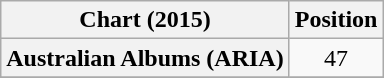<table class="wikitable sortable plainrowheaders" style="text-align:center">
<tr>
<th scope="col">Chart (2015)</th>
<th scope="col">Position</th>
</tr>
<tr>
<th scope="row">Australian Albums (ARIA)</th>
<td>47</td>
</tr>
<tr>
</tr>
</table>
